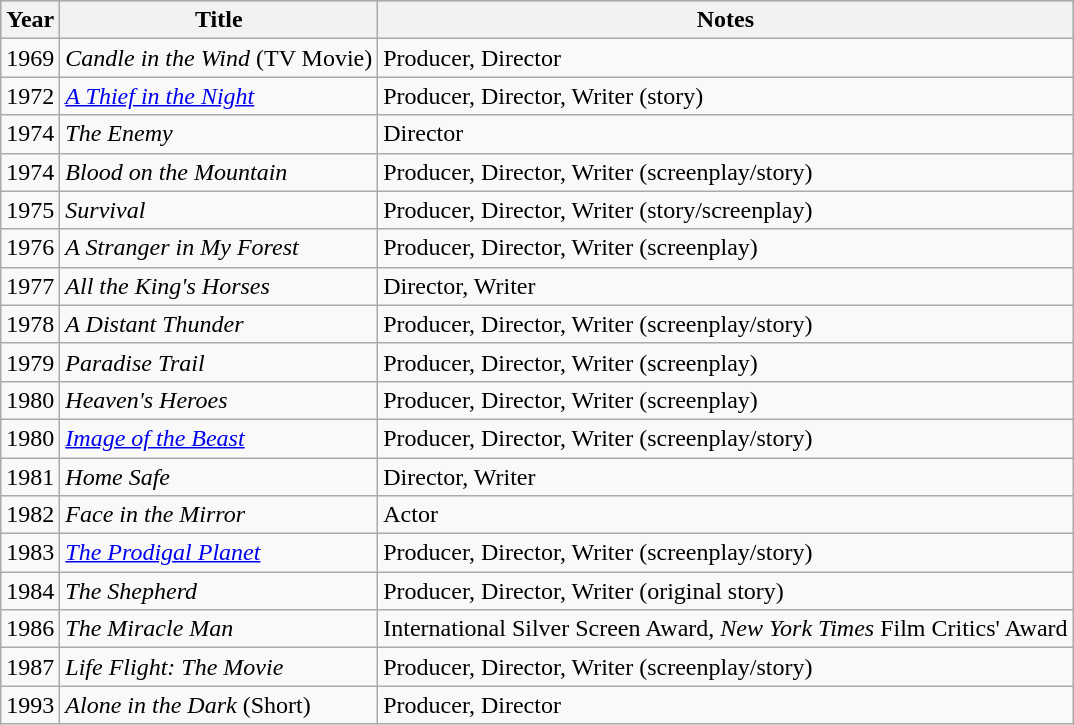<table class="wikitable">
<tr style="background:#b0c4de; text-align:center;">
<th>Year</th>
<th>Title</th>
<th>Notes</th>
</tr>
<tr>
<td>1969</td>
<td><em>Candle in the Wind</em> (TV Movie)</td>
<td>Producer, Director</td>
</tr>
<tr>
<td>1972</td>
<td><em><a href='#'>A Thief in the Night</a></em></td>
<td>Producer, Director, Writer (story)</td>
</tr>
<tr>
<td>1974</td>
<td><em>The Enemy</em></td>
<td>Director</td>
</tr>
<tr>
<td>1974</td>
<td><em>Blood on the Mountain</em></td>
<td>Producer, Director, Writer (screenplay/story)</td>
</tr>
<tr>
<td>1975</td>
<td><em>Survival</em></td>
<td>Producer, Director, Writer (story/screenplay)</td>
</tr>
<tr>
<td>1976</td>
<td><em>A Stranger in My Forest</em></td>
<td>Producer, Director, Writer (screenplay)</td>
</tr>
<tr>
<td>1977</td>
<td><em>All the King's Horses</em></td>
<td>Director, Writer</td>
</tr>
<tr>
<td>1978</td>
<td><em>A Distant Thunder</em></td>
<td>Producer, Director, Writer (screenplay/story)</td>
</tr>
<tr>
<td>1979</td>
<td><em>Paradise Trail</em></td>
<td>Producer, Director, Writer (screenplay)</td>
</tr>
<tr>
<td>1980</td>
<td><em>Heaven's Heroes</em></td>
<td>Producer, Director, Writer (screenplay)</td>
</tr>
<tr>
<td>1980</td>
<td><em><a href='#'>Image of the Beast</a></em></td>
<td>Producer, Director, Writer (screenplay/story)</td>
</tr>
<tr>
<td>1981</td>
<td><em>Home Safe</em></td>
<td>Director, Writer</td>
</tr>
<tr>
<td>1982</td>
<td><em>Face in the Mirror</em></td>
<td>Actor</td>
</tr>
<tr>
<td>1983</td>
<td><em><a href='#'>The Prodigal Planet</a></em></td>
<td>Producer, Director, Writer (screenplay/story)</td>
</tr>
<tr>
<td>1984</td>
<td><em>The Shepherd</em></td>
<td>Producer, Director, Writer (original story)</td>
</tr>
<tr>
<td>1986</td>
<td><em>The Miracle Man</em></td>
<td>International Silver Screen Award, <em>New York Times</em> Film Critics' Award</td>
</tr>
<tr>
<td>1987</td>
<td><em>Life Flight: The Movie</em></td>
<td>Producer, Director, Writer (screenplay/story)</td>
</tr>
<tr>
<td>1993</td>
<td><em>Alone in the Dark</em> (Short)</td>
<td>Producer, Director</td>
</tr>
</table>
